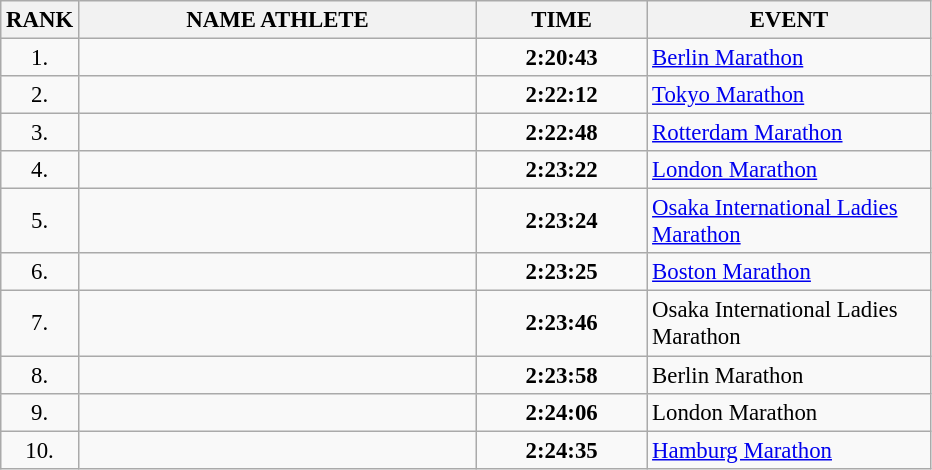<table class="wikitable" style="font-size:95%;">
<tr>
<th>RANK</th>
<th align="left" style="width: 17em">NAME ATHLETE</th>
<th align="left" style="width: 7em">TIME</th>
<th align="left" style="width: 12em">EVENT</th>
</tr>
<tr>
<td align="center">1.</td>
<td></td>
<td align="center"><strong>2:20:43</strong></td>
<td><a href='#'>Berlin Marathon</a></td>
</tr>
<tr>
<td align="center">2.</td>
<td></td>
<td align="center"><strong>2:22:12</strong></td>
<td><a href='#'>Tokyo Marathon</a></td>
</tr>
<tr>
<td align="center">3.</td>
<td></td>
<td align="center"><strong>2:22:48</strong></td>
<td><a href='#'>Rotterdam Marathon</a></td>
</tr>
<tr>
<td align="center">4.</td>
<td></td>
<td align="center"><strong>2:23:22</strong></td>
<td><a href='#'>London Marathon</a></td>
</tr>
<tr>
<td align="center">5.</td>
<td></td>
<td align="center"><strong>2:23:24</strong></td>
<td><a href='#'>Osaka International Ladies Marathon</a></td>
</tr>
<tr>
<td align="center">6.</td>
<td></td>
<td align="center"><strong>2:23:25</strong></td>
<td><a href='#'>Boston Marathon</a></td>
</tr>
<tr>
<td align="center">7.</td>
<td></td>
<td align="center"><strong>2:23:46</strong></td>
<td>Osaka International Ladies Marathon</td>
</tr>
<tr>
<td align="center">8.</td>
<td></td>
<td align="center"><strong>2:23:58</strong></td>
<td>Berlin Marathon</td>
</tr>
<tr>
<td align="center">9.</td>
<td></td>
<td align="center"><strong>2:24:06</strong></td>
<td>London Marathon</td>
</tr>
<tr>
<td align="center">10.</td>
<td></td>
<td align="center"><strong>2:24:35</strong></td>
<td><a href='#'>Hamburg Marathon</a></td>
</tr>
</table>
